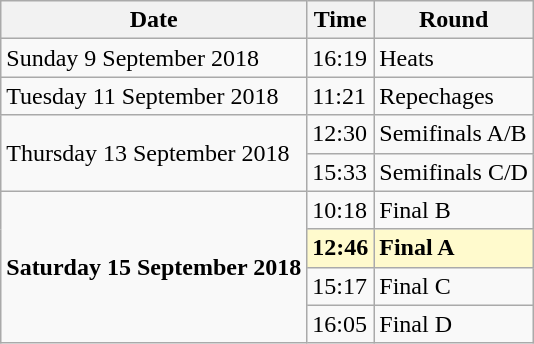<table class="wikitable">
<tr>
<th>Date</th>
<th>Time</th>
<th>Round</th>
</tr>
<tr>
<td>Sunday 9 September 2018</td>
<td>16:19</td>
<td>Heats</td>
</tr>
<tr>
<td>Tuesday 11 September 2018</td>
<td>11:21</td>
<td>Repechages</td>
</tr>
<tr>
<td rowspan=2>Thursday 13 September 2018</td>
<td>12:30</td>
<td>Semifinals A/B</td>
</tr>
<tr>
<td>15:33</td>
<td>Semifinals C/D</td>
</tr>
<tr>
<td rowspan=4><strong>Saturday 15 September 2018</strong></td>
<td>10:18</td>
<td>Final B</td>
</tr>
<tr>
<td style=background:lemonchiffon><strong>12:46</strong></td>
<td style=background:lemonchiffon><strong>Final A</strong></td>
</tr>
<tr>
<td>15:17</td>
<td>Final C</td>
</tr>
<tr>
<td>16:05</td>
<td>Final D</td>
</tr>
</table>
